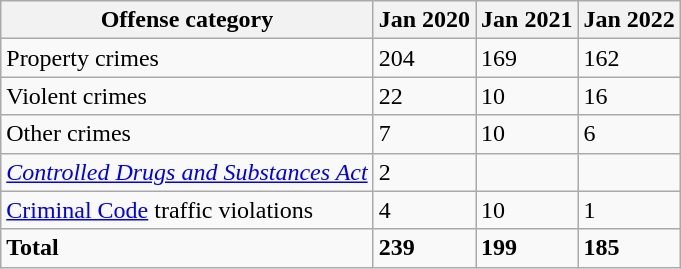<table class="wikitable">
<tr>
<th>Offense category</th>
<th>Jan 2020</th>
<th>Jan 2021</th>
<th>Jan 2022</th>
</tr>
<tr>
<td>Property crimes</td>
<td>204</td>
<td>169</td>
<td>162</td>
</tr>
<tr>
<td>Violent crimes</td>
<td>22</td>
<td>10</td>
<td>16</td>
</tr>
<tr>
<td>Other crimes</td>
<td>7</td>
<td>10</td>
<td>6</td>
</tr>
<tr>
<td><em><a href='#'>Controlled Drugs and Substances Act</a></em></td>
<td>2</td>
<td></td>
<td></td>
</tr>
<tr>
<td><a href='#'>Criminal Code</a> traffic violations</td>
<td>4</td>
<td>10</td>
<td>1</td>
</tr>
<tr>
<td><strong>Total</strong></td>
<td><strong>239</strong></td>
<td><strong>199</strong></td>
<td><strong>185</strong></td>
</tr>
</table>
